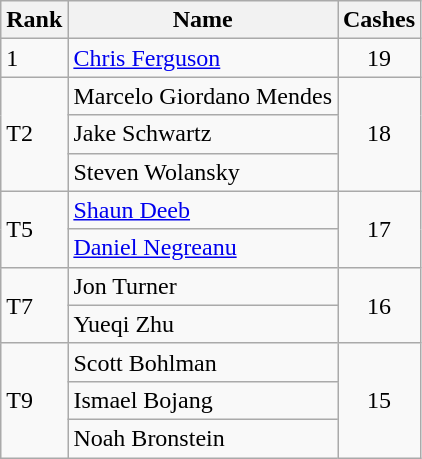<table class="wikitable" style="display: inline-table;">
<tr>
<th>Rank</th>
<th>Name</th>
<th>Cashes</th>
</tr>
<tr>
<td>1</td>
<td> <a href='#'>Chris Ferguson</a></td>
<td align=center>19</td>
</tr>
<tr>
<td rowspan=3>T2</td>
<td> Marcelo Giordano Mendes</td>
<td rowspan=3 align=center>18</td>
</tr>
<tr>
<td> Jake Schwartz</td>
</tr>
<tr>
<td> Steven Wolansky</td>
</tr>
<tr>
<td rowspan=2>T5</td>
<td> <a href='#'>Shaun Deeb</a></td>
<td rowspan=2 align=center>17</td>
</tr>
<tr>
<td> <a href='#'>Daniel Negreanu</a></td>
</tr>
<tr>
<td rowspan=2>T7</td>
<td> Jon Turner</td>
<td rowspan=2 align=center>16</td>
</tr>
<tr>
<td> Yueqi Zhu</td>
</tr>
<tr>
<td rowspan=3>T9</td>
<td> Scott Bohlman</td>
<td rowspan=3 align=center>15</td>
</tr>
<tr>
<td> Ismael Bojang</td>
</tr>
<tr>
<td> Noah Bronstein</td>
</tr>
</table>
